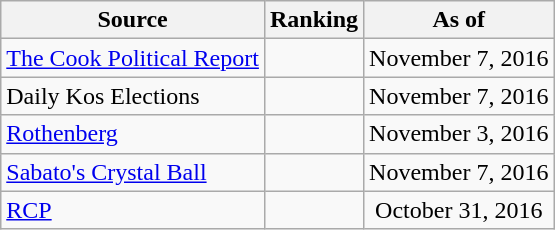<table class="wikitable" style="text-align:center">
<tr>
<th>Source</th>
<th>Ranking</th>
<th>As of</th>
</tr>
<tr>
<td align=left><a href='#'>The Cook Political Report</a></td>
<td></td>
<td>November 7, 2016</td>
</tr>
<tr>
<td align=left>Daily Kos Elections</td>
<td></td>
<td>November 7, 2016</td>
</tr>
<tr>
<td align=left><a href='#'>Rothenberg</a></td>
<td></td>
<td>November 3, 2016</td>
</tr>
<tr>
<td align=left><a href='#'>Sabato's Crystal Ball</a></td>
<td></td>
<td>November 7, 2016</td>
</tr>
<tr>
<td align="left"><a href='#'>RCP</a></td>
<td></td>
<td>October 31, 2016</td>
</tr>
</table>
